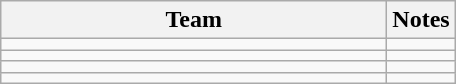<table class="wikitable">
<tr>
<th scope="col" style="width:250px;">Team</th>
<th>Notes</th>
</tr>
<tr>
<td></td>
<td></td>
</tr>
<tr>
<td></td>
<td></td>
</tr>
<tr>
<td></td>
<td></td>
</tr>
<tr>
<td></td>
<td></td>
</tr>
</table>
